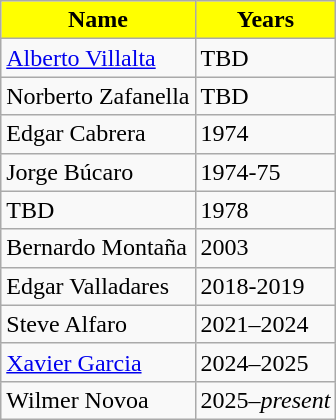<table class="wikitable">
<tr>
<th style="color:Black; background:#FFFF00;">Name</th>
<th style="color:Black; background:#FFFF00;">Years</th>
</tr>
<tr>
<td> <a href='#'>Alberto Villalta</a></td>
<td>TBD</td>
</tr>
<tr>
<td> Norberto Zafanella</td>
<td>TBD</td>
</tr>
<tr>
<td> Edgar Cabrera</td>
<td>1974</td>
</tr>
<tr>
<td> Jorge Búcaro</td>
<td>1974-75</td>
</tr>
<tr>
<td> TBD</td>
<td>1978</td>
</tr>
<tr>
<td> Bernardo Montaña</td>
<td>2003</td>
</tr>
<tr>
<td> Edgar Valladares</td>
<td>2018-2019</td>
</tr>
<tr>
<td> Steve Alfaro</td>
<td>2021–2024</td>
</tr>
<tr>
<td> <a href='#'>Xavier Garcia</a></td>
<td>2024–2025</td>
</tr>
<tr>
<td> Wilmer Novoa</td>
<td>2025–<em>present</em></td>
</tr>
</table>
